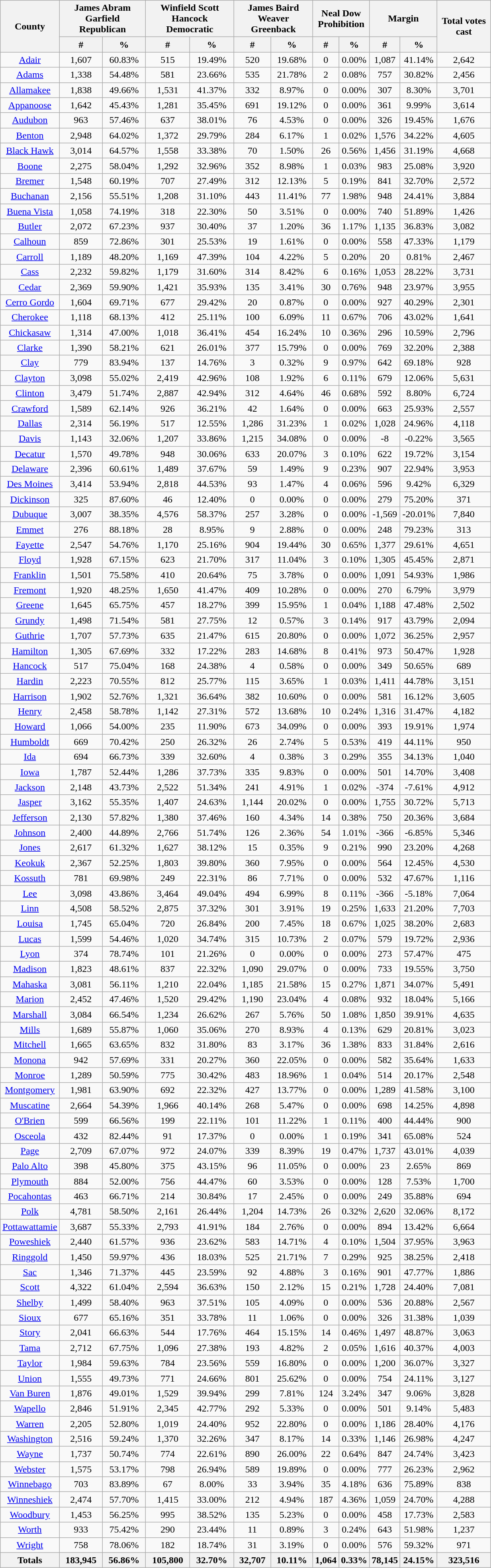<table width="65%" class="wikitable sortable">
<tr>
<th style="text-align:center;" rowspan="2">County</th>
<th style="text-align:center;" colspan="2">James Abram Garfield<br>Republican</th>
<th style="text-align:center;" colspan="2">Winfield Scott Hancock<br>Democratic</th>
<th style="text-align:center;" colspan="2">James Baird Weaver<br>Greenback</th>
<th style="text-align:center;" colspan="2">Neal Dow<br>Prohibition</th>
<th style="text-align:center;" colspan="2">Margin</th>
<th style="text-align:center;" rowspan="2">Total votes cast</th>
</tr>
<tr>
<th data-sort-type="number">#</th>
<th data-sort-type="number">%</th>
<th data-sort-type="number">#</th>
<th data-sort-type="number">%</th>
<th data-sort-type="number">#</th>
<th data-sort-type="number">%</th>
<th data-sort-type="number">#</th>
<th data-sort-type="number">%</th>
<th data-sort-type="number">#</th>
<th data-sort-type="number">%</th>
</tr>
<tr style="text-align:center;">
<td><a href='#'>Adair</a></td>
<td>1,607</td>
<td>60.83%</td>
<td>515</td>
<td>19.49%</td>
<td>520</td>
<td>19.68%</td>
<td>0</td>
<td>0.00%</td>
<td>1,087</td>
<td>41.14%</td>
<td>2,642</td>
</tr>
<tr style="text-align:center;">
<td><a href='#'>Adams</a></td>
<td>1,338</td>
<td>54.48%</td>
<td>581</td>
<td>23.66%</td>
<td>535</td>
<td>21.78%</td>
<td>2</td>
<td>0.08%</td>
<td>757</td>
<td>30.82%</td>
<td>2,456</td>
</tr>
<tr style="text-align:center;">
<td><a href='#'>Allamakee</a></td>
<td>1,838</td>
<td>49.66%</td>
<td>1,531</td>
<td>41.37%</td>
<td>332</td>
<td>8.97%</td>
<td>0</td>
<td>0.00%</td>
<td>307</td>
<td>8.30%</td>
<td>3,701</td>
</tr>
<tr style="text-align:center;">
<td><a href='#'>Appanoose</a></td>
<td>1,642</td>
<td>45.43%</td>
<td>1,281</td>
<td>35.45%</td>
<td>691</td>
<td>19.12%</td>
<td>0</td>
<td>0.00%</td>
<td>361</td>
<td>9.99%</td>
<td>3,614</td>
</tr>
<tr style="text-align:center;">
<td><a href='#'>Audubon</a></td>
<td>963</td>
<td>57.46%</td>
<td>637</td>
<td>38.01%</td>
<td>76</td>
<td>4.53%</td>
<td>0</td>
<td>0.00%</td>
<td>326</td>
<td>19.45%</td>
<td>1,676</td>
</tr>
<tr style="text-align:center;">
<td><a href='#'>Benton</a></td>
<td>2,948</td>
<td>64.02%</td>
<td>1,372</td>
<td>29.79%</td>
<td>284</td>
<td>6.17%</td>
<td>1</td>
<td>0.02%</td>
<td>1,576</td>
<td>34.22%</td>
<td>4,605</td>
</tr>
<tr style="text-align:center;">
<td><a href='#'>Black Hawk</a></td>
<td>3,014</td>
<td>64.57%</td>
<td>1,558</td>
<td>33.38%</td>
<td>70</td>
<td>1.50%</td>
<td>26</td>
<td>0.56%</td>
<td>1,456</td>
<td>31.19%</td>
<td>4,668</td>
</tr>
<tr style="text-align:center;">
<td><a href='#'>Boone</a></td>
<td>2,275</td>
<td>58.04%</td>
<td>1,292</td>
<td>32.96%</td>
<td>352</td>
<td>8.98%</td>
<td>1</td>
<td>0.03%</td>
<td>983</td>
<td>25.08%</td>
<td>3,920</td>
</tr>
<tr style="text-align:center;">
<td><a href='#'>Bremer</a></td>
<td>1,548</td>
<td>60.19%</td>
<td>707</td>
<td>27.49%</td>
<td>312</td>
<td>12.13%</td>
<td>5</td>
<td>0.19%</td>
<td>841</td>
<td>32.70%</td>
<td>2,572</td>
</tr>
<tr style="text-align:center;">
<td><a href='#'>Buchanan</a></td>
<td>2,156</td>
<td>55.51%</td>
<td>1,208</td>
<td>31.10%</td>
<td>443</td>
<td>11.41%</td>
<td>77</td>
<td>1.98%</td>
<td>948</td>
<td>24.41%</td>
<td>3,884</td>
</tr>
<tr style="text-align:center;">
<td><a href='#'>Buena Vista</a></td>
<td>1,058</td>
<td>74.19%</td>
<td>318</td>
<td>22.30%</td>
<td>50</td>
<td>3.51%</td>
<td>0</td>
<td>0.00%</td>
<td>740</td>
<td>51.89%</td>
<td>1,426</td>
</tr>
<tr style="text-align:center;">
<td><a href='#'>Butler</a></td>
<td>2,072</td>
<td>67.23%</td>
<td>937</td>
<td>30.40%</td>
<td>37</td>
<td>1.20%</td>
<td>36</td>
<td>1.17%</td>
<td>1,135</td>
<td>36.83%</td>
<td>3,082</td>
</tr>
<tr style="text-align:center;">
<td><a href='#'>Calhoun</a></td>
<td>859</td>
<td>72.86%</td>
<td>301</td>
<td>25.53%</td>
<td>19</td>
<td>1.61%</td>
<td>0</td>
<td>0.00%</td>
<td>558</td>
<td>47.33%</td>
<td>1,179</td>
</tr>
<tr style="text-align:center;">
<td><a href='#'>Carroll</a></td>
<td>1,189</td>
<td>48.20%</td>
<td>1,169</td>
<td>47.39%</td>
<td>104</td>
<td>4.22%</td>
<td>5</td>
<td>0.20%</td>
<td>20</td>
<td>0.81%</td>
<td>2,467</td>
</tr>
<tr style="text-align:center;">
<td><a href='#'>Cass</a></td>
<td>2,232</td>
<td>59.82%</td>
<td>1,179</td>
<td>31.60%</td>
<td>314</td>
<td>8.42%</td>
<td>6</td>
<td>0.16%</td>
<td>1,053</td>
<td>28.22%</td>
<td>3,731</td>
</tr>
<tr style="text-align:center;">
<td><a href='#'>Cedar</a></td>
<td>2,369</td>
<td>59.90%</td>
<td>1,421</td>
<td>35.93%</td>
<td>135</td>
<td>3.41%</td>
<td>30</td>
<td>0.76%</td>
<td>948</td>
<td>23.97%</td>
<td>3,955</td>
</tr>
<tr style="text-align:center;">
<td><a href='#'>Cerro Gordo</a></td>
<td>1,604</td>
<td>69.71%</td>
<td>677</td>
<td>29.42%</td>
<td>20</td>
<td>0.87%</td>
<td>0</td>
<td>0.00%</td>
<td>927</td>
<td>40.29%</td>
<td>2,301</td>
</tr>
<tr style="text-align:center;">
<td><a href='#'>Cherokee</a></td>
<td>1,118</td>
<td>68.13%</td>
<td>412</td>
<td>25.11%</td>
<td>100</td>
<td>6.09%</td>
<td>11</td>
<td>0.67%</td>
<td>706</td>
<td>43.02%</td>
<td>1,641</td>
</tr>
<tr style="text-align:center;">
<td><a href='#'>Chickasaw</a></td>
<td>1,314</td>
<td>47.00%</td>
<td>1,018</td>
<td>36.41%</td>
<td>454</td>
<td>16.24%</td>
<td>10</td>
<td>0.36%</td>
<td>296</td>
<td>10.59%</td>
<td>2,796</td>
</tr>
<tr style="text-align:center;">
<td><a href='#'>Clarke</a></td>
<td>1,390</td>
<td>58.21%</td>
<td>621</td>
<td>26.01%</td>
<td>377</td>
<td>15.79%</td>
<td>0</td>
<td>0.00%</td>
<td>769</td>
<td>32.20%</td>
<td>2,388</td>
</tr>
<tr style="text-align:center;">
<td><a href='#'>Clay</a></td>
<td>779</td>
<td>83.94%</td>
<td>137</td>
<td>14.76%</td>
<td>3</td>
<td>0.32%</td>
<td>9</td>
<td>0.97%</td>
<td>642</td>
<td>69.18%</td>
<td>928</td>
</tr>
<tr style="text-align:center;">
<td><a href='#'>Clayton</a></td>
<td>3,098</td>
<td>55.02%</td>
<td>2,419</td>
<td>42.96%</td>
<td>108</td>
<td>1.92%</td>
<td>6</td>
<td>0.11%</td>
<td>679</td>
<td>12.06%</td>
<td>5,631</td>
</tr>
<tr style="text-align:center;">
<td><a href='#'>Clinton</a></td>
<td>3,479</td>
<td>51.74%</td>
<td>2,887</td>
<td>42.94%</td>
<td>312</td>
<td>4.64%</td>
<td>46</td>
<td>0.68%</td>
<td>592</td>
<td>8.80%</td>
<td>6,724</td>
</tr>
<tr style="text-align:center;">
<td><a href='#'>Crawford</a></td>
<td>1,589</td>
<td>62.14%</td>
<td>926</td>
<td>36.21%</td>
<td>42</td>
<td>1.64%</td>
<td>0</td>
<td>0.00%</td>
<td>663</td>
<td>25.93%</td>
<td>2,557</td>
</tr>
<tr style="text-align:center;">
<td><a href='#'>Dallas</a></td>
<td>2,314</td>
<td>56.19%</td>
<td>517</td>
<td>12.55%</td>
<td>1,286</td>
<td>31.23%</td>
<td>1</td>
<td>0.02%</td>
<td>1,028</td>
<td>24.96%</td>
<td>4,118</td>
</tr>
<tr style="text-align:center;">
<td><a href='#'>Davis</a></td>
<td>1,143</td>
<td>32.06%</td>
<td>1,207</td>
<td>33.86%</td>
<td>1,215</td>
<td>34.08%</td>
<td>0</td>
<td>0.00%</td>
<td>-8</td>
<td>-0.22%</td>
<td>3,565</td>
</tr>
<tr style="text-align:center;">
<td><a href='#'>Decatur</a></td>
<td>1,570</td>
<td>49.78%</td>
<td>948</td>
<td>30.06%</td>
<td>633</td>
<td>20.07%</td>
<td>3</td>
<td>0.10%</td>
<td>622</td>
<td>19.72%</td>
<td>3,154</td>
</tr>
<tr style="text-align:center;">
<td><a href='#'>Delaware</a></td>
<td>2,396</td>
<td>60.61%</td>
<td>1,489</td>
<td>37.67%</td>
<td>59</td>
<td>1.49%</td>
<td>9</td>
<td>0.23%</td>
<td>907</td>
<td>22.94%</td>
<td>3,953</td>
</tr>
<tr style="text-align:center;">
<td><a href='#'>Des Moines</a></td>
<td>3,414</td>
<td>53.94%</td>
<td>2,818</td>
<td>44.53%</td>
<td>93</td>
<td>1.47%</td>
<td>4</td>
<td>0.06%</td>
<td>596</td>
<td>9.42%</td>
<td>6,329</td>
</tr>
<tr style="text-align:center;">
<td><a href='#'>Dickinson</a></td>
<td>325</td>
<td>87.60%</td>
<td>46</td>
<td>12.40%</td>
<td>0</td>
<td>0.00%</td>
<td>0</td>
<td>0.00%</td>
<td>279</td>
<td>75.20%</td>
<td>371</td>
</tr>
<tr style="text-align:center;">
<td><a href='#'>Dubuque</a></td>
<td>3,007</td>
<td>38.35%</td>
<td>4,576</td>
<td>58.37%</td>
<td>257</td>
<td>3.28%</td>
<td>0</td>
<td>0.00%</td>
<td>-1,569</td>
<td>-20.01%</td>
<td>7,840</td>
</tr>
<tr style="text-align:center;">
<td><a href='#'>Emmet</a></td>
<td>276</td>
<td>88.18%</td>
<td>28</td>
<td>8.95%</td>
<td>9</td>
<td>2.88%</td>
<td>0</td>
<td>0.00%</td>
<td>248</td>
<td>79.23%</td>
<td>313</td>
</tr>
<tr style="text-align:center;">
<td><a href='#'>Fayette</a></td>
<td>2,547</td>
<td>54.76%</td>
<td>1,170</td>
<td>25.16%</td>
<td>904</td>
<td>19.44%</td>
<td>30</td>
<td>0.65%</td>
<td>1,377</td>
<td>29.61%</td>
<td>4,651</td>
</tr>
<tr style="text-align:center;">
<td><a href='#'>Floyd</a></td>
<td>1,928</td>
<td>67.15%</td>
<td>623</td>
<td>21.70%</td>
<td>317</td>
<td>11.04%</td>
<td>3</td>
<td>0.10%</td>
<td>1,305</td>
<td>45.45%</td>
<td>2,871</td>
</tr>
<tr style="text-align:center;">
<td><a href='#'>Franklin</a></td>
<td>1,501</td>
<td>75.58%</td>
<td>410</td>
<td>20.64%</td>
<td>75</td>
<td>3.78%</td>
<td>0</td>
<td>0.00%</td>
<td>1,091</td>
<td>54.93%</td>
<td>1,986</td>
</tr>
<tr style="text-align:center;">
<td><a href='#'>Fremont</a></td>
<td>1,920</td>
<td>48.25%</td>
<td>1,650</td>
<td>41.47%</td>
<td>409</td>
<td>10.28%</td>
<td>0</td>
<td>0.00%</td>
<td>270</td>
<td>6.79%</td>
<td>3,979</td>
</tr>
<tr style="text-align:center;">
<td><a href='#'>Greene</a></td>
<td>1,645</td>
<td>65.75%</td>
<td>457</td>
<td>18.27%</td>
<td>399</td>
<td>15.95%</td>
<td>1</td>
<td>0.04%</td>
<td>1,188</td>
<td>47.48%</td>
<td>2,502</td>
</tr>
<tr style="text-align:center;">
<td><a href='#'>Grundy</a></td>
<td>1,498</td>
<td>71.54%</td>
<td>581</td>
<td>27.75%</td>
<td>12</td>
<td>0.57%</td>
<td>3</td>
<td>0.14%</td>
<td>917</td>
<td>43.79%</td>
<td>2,094</td>
</tr>
<tr style="text-align:center;">
<td><a href='#'>Guthrie</a></td>
<td>1,707</td>
<td>57.73%</td>
<td>635</td>
<td>21.47%</td>
<td>615</td>
<td>20.80%</td>
<td>0</td>
<td>0.00%</td>
<td>1,072</td>
<td>36.25%</td>
<td>2,957</td>
</tr>
<tr style="text-align:center;">
<td><a href='#'>Hamilton</a></td>
<td>1,305</td>
<td>67.69%</td>
<td>332</td>
<td>17.22%</td>
<td>283</td>
<td>14.68%</td>
<td>8</td>
<td>0.41%</td>
<td>973</td>
<td>50.47%</td>
<td>1,928</td>
</tr>
<tr style="text-align:center;">
<td><a href='#'>Hancock</a></td>
<td>517</td>
<td>75.04%</td>
<td>168</td>
<td>24.38%</td>
<td>4</td>
<td>0.58%</td>
<td>0</td>
<td>0.00%</td>
<td>349</td>
<td>50.65%</td>
<td>689</td>
</tr>
<tr style="text-align:center;">
<td><a href='#'>Hardin</a></td>
<td>2,223</td>
<td>70.55%</td>
<td>812</td>
<td>25.77%</td>
<td>115</td>
<td>3.65%</td>
<td>1</td>
<td>0.03%</td>
<td>1,411</td>
<td>44.78%</td>
<td>3,151</td>
</tr>
<tr style="text-align:center;">
<td><a href='#'>Harrison</a></td>
<td>1,902</td>
<td>52.76%</td>
<td>1,321</td>
<td>36.64%</td>
<td>382</td>
<td>10.60%</td>
<td>0</td>
<td>0.00%</td>
<td>581</td>
<td>16.12%</td>
<td>3,605</td>
</tr>
<tr style="text-align:center;">
<td><a href='#'>Henry</a></td>
<td>2,458</td>
<td>58.78%</td>
<td>1,142</td>
<td>27.31%</td>
<td>572</td>
<td>13.68%</td>
<td>10</td>
<td>0.24%</td>
<td>1,316</td>
<td>31.47%</td>
<td>4,182</td>
</tr>
<tr style="text-align:center;">
<td><a href='#'>Howard</a></td>
<td>1,066</td>
<td>54.00%</td>
<td>235</td>
<td>11.90%</td>
<td>673</td>
<td>34.09%</td>
<td>0</td>
<td>0.00%</td>
<td>393</td>
<td>19.91%</td>
<td>1,974</td>
</tr>
<tr style="text-align:center;">
<td><a href='#'>Humboldt</a></td>
<td>669</td>
<td>70.42%</td>
<td>250</td>
<td>26.32%</td>
<td>26</td>
<td>2.74%</td>
<td>5</td>
<td>0.53%</td>
<td>419</td>
<td>44.11%</td>
<td>950</td>
</tr>
<tr style="text-align:center;">
<td><a href='#'>Ida</a></td>
<td>694</td>
<td>66.73%</td>
<td>339</td>
<td>32.60%</td>
<td>4</td>
<td>0.38%</td>
<td>3</td>
<td>0.29%</td>
<td>355</td>
<td>34.13%</td>
<td>1,040</td>
</tr>
<tr style="text-align:center;">
<td><a href='#'>Iowa</a></td>
<td>1,787</td>
<td>52.44%</td>
<td>1,286</td>
<td>37.73%</td>
<td>335</td>
<td>9.83%</td>
<td>0</td>
<td>0.00%</td>
<td>501</td>
<td>14.70%</td>
<td>3,408</td>
</tr>
<tr style="text-align:center;">
<td><a href='#'>Jackson</a></td>
<td>2,148</td>
<td>43.73%</td>
<td>2,522</td>
<td>51.34%</td>
<td>241</td>
<td>4.91%</td>
<td>1</td>
<td>0.02%</td>
<td>-374</td>
<td>-7.61%</td>
<td>4,912</td>
</tr>
<tr style="text-align:center;">
<td><a href='#'>Jasper</a></td>
<td>3,162</td>
<td>55.35%</td>
<td>1,407</td>
<td>24.63%</td>
<td>1,144</td>
<td>20.02%</td>
<td>0</td>
<td>0.00%</td>
<td>1,755</td>
<td>30.72%</td>
<td>5,713</td>
</tr>
<tr style="text-align:center;">
<td><a href='#'>Jefferson</a></td>
<td>2,130</td>
<td>57.82%</td>
<td>1,380</td>
<td>37.46%</td>
<td>160</td>
<td>4.34%</td>
<td>14</td>
<td>0.38%</td>
<td>750</td>
<td>20.36%</td>
<td>3,684</td>
</tr>
<tr style="text-align:center;">
<td><a href='#'>Johnson</a></td>
<td>2,400</td>
<td>44.89%</td>
<td>2,766</td>
<td>51.74%</td>
<td>126</td>
<td>2.36%</td>
<td>54</td>
<td>1.01%</td>
<td>-366</td>
<td>-6.85%</td>
<td>5,346</td>
</tr>
<tr style="text-align:center;">
<td><a href='#'>Jones</a></td>
<td>2,617</td>
<td>61.32%</td>
<td>1,627</td>
<td>38.12%</td>
<td>15</td>
<td>0.35%</td>
<td>9</td>
<td>0.21%</td>
<td>990</td>
<td>23.20%</td>
<td>4,268</td>
</tr>
<tr style="text-align:center;">
<td><a href='#'>Keokuk</a></td>
<td>2,367</td>
<td>52.25%</td>
<td>1,803</td>
<td>39.80%</td>
<td>360</td>
<td>7.95%</td>
<td>0</td>
<td>0.00%</td>
<td>564</td>
<td>12.45%</td>
<td>4,530</td>
</tr>
<tr style="text-align:center;">
<td><a href='#'>Kossuth</a></td>
<td>781</td>
<td>69.98%</td>
<td>249</td>
<td>22.31%</td>
<td>86</td>
<td>7.71%</td>
<td>0</td>
<td>0.00%</td>
<td>532</td>
<td>47.67%</td>
<td>1,116</td>
</tr>
<tr style="text-align:center;">
<td><a href='#'>Lee</a></td>
<td>3,098</td>
<td>43.86%</td>
<td>3,464</td>
<td>49.04%</td>
<td>494</td>
<td>6.99%</td>
<td>8</td>
<td>0.11%</td>
<td>-366</td>
<td>-5.18%</td>
<td>7,064</td>
</tr>
<tr style="text-align:center;">
<td><a href='#'>Linn</a></td>
<td>4,508</td>
<td>58.52%</td>
<td>2,875</td>
<td>37.32%</td>
<td>301</td>
<td>3.91%</td>
<td>19</td>
<td>0.25%</td>
<td>1,633</td>
<td>21.20%</td>
<td>7,703</td>
</tr>
<tr style="text-align:center;">
<td><a href='#'>Louisa</a></td>
<td>1,745</td>
<td>65.04%</td>
<td>720</td>
<td>26.84%</td>
<td>200</td>
<td>7.45%</td>
<td>18</td>
<td>0.67%</td>
<td>1,025</td>
<td>38.20%</td>
<td>2,683</td>
</tr>
<tr style="text-align:center;">
<td><a href='#'>Lucas</a></td>
<td>1,599</td>
<td>54.46%</td>
<td>1,020</td>
<td>34.74%</td>
<td>315</td>
<td>10.73%</td>
<td>2</td>
<td>0.07%</td>
<td>579</td>
<td>19.72%</td>
<td>2,936</td>
</tr>
<tr style="text-align:center;">
<td><a href='#'>Lyon</a></td>
<td>374</td>
<td>78.74%</td>
<td>101</td>
<td>21.26%</td>
<td>0</td>
<td>0.00%</td>
<td>0</td>
<td>0.00%</td>
<td>273</td>
<td>57.47%</td>
<td>475</td>
</tr>
<tr style="text-align:center;">
<td><a href='#'>Madison</a></td>
<td>1,823</td>
<td>48.61%</td>
<td>837</td>
<td>22.32%</td>
<td>1,090</td>
<td>29.07%</td>
<td>0</td>
<td>0.00%</td>
<td>733</td>
<td>19.55%</td>
<td>3,750</td>
</tr>
<tr style="text-align:center;">
<td><a href='#'>Mahaska</a></td>
<td>3,081</td>
<td>56.11%</td>
<td>1,210</td>
<td>22.04%</td>
<td>1,185</td>
<td>21.58%</td>
<td>15</td>
<td>0.27%</td>
<td>1,871</td>
<td>34.07%</td>
<td>5,491</td>
</tr>
<tr style="text-align:center;">
<td><a href='#'>Marion</a></td>
<td>2,452</td>
<td>47.46%</td>
<td>1,520</td>
<td>29.42%</td>
<td>1,190</td>
<td>23.04%</td>
<td>4</td>
<td>0.08%</td>
<td>932</td>
<td>18.04%</td>
<td>5,166</td>
</tr>
<tr style="text-align:center;">
<td><a href='#'>Marshall</a></td>
<td>3,084</td>
<td>66.54%</td>
<td>1,234</td>
<td>26.62%</td>
<td>267</td>
<td>5.76%</td>
<td>50</td>
<td>1.08%</td>
<td>1,850</td>
<td>39.91%</td>
<td>4,635</td>
</tr>
<tr style="text-align:center;">
<td><a href='#'>Mills</a></td>
<td>1,689</td>
<td>55.87%</td>
<td>1,060</td>
<td>35.06%</td>
<td>270</td>
<td>8.93%</td>
<td>4</td>
<td>0.13%</td>
<td>629</td>
<td>20.81%</td>
<td>3,023</td>
</tr>
<tr style="text-align:center;">
<td><a href='#'>Mitchell</a></td>
<td>1,665</td>
<td>63.65%</td>
<td>832</td>
<td>31.80%</td>
<td>83</td>
<td>3.17%</td>
<td>36</td>
<td>1.38%</td>
<td>833</td>
<td>31.84%</td>
<td>2,616</td>
</tr>
<tr style="text-align:center;">
<td><a href='#'>Monona</a></td>
<td>942</td>
<td>57.69%</td>
<td>331</td>
<td>20.27%</td>
<td>360</td>
<td>22.05%</td>
<td>0</td>
<td>0.00%</td>
<td>582</td>
<td>35.64%</td>
<td>1,633</td>
</tr>
<tr style="text-align:center;">
<td><a href='#'>Monroe</a></td>
<td>1,289</td>
<td>50.59%</td>
<td>775</td>
<td>30.42%</td>
<td>483</td>
<td>18.96%</td>
<td>1</td>
<td>0.04%</td>
<td>514</td>
<td>20.17%</td>
<td>2,548</td>
</tr>
<tr style="text-align:center;">
<td><a href='#'>Montgomery</a></td>
<td>1,981</td>
<td>63.90%</td>
<td>692</td>
<td>22.32%</td>
<td>427</td>
<td>13.77%</td>
<td>0</td>
<td>0.00%</td>
<td>1,289</td>
<td>41.58%</td>
<td>3,100</td>
</tr>
<tr style="text-align:center;">
<td><a href='#'>Muscatine</a></td>
<td>2,664</td>
<td>54.39%</td>
<td>1,966</td>
<td>40.14%</td>
<td>268</td>
<td>5.47%</td>
<td>0</td>
<td>0.00%</td>
<td>698</td>
<td>14.25%</td>
<td>4,898</td>
</tr>
<tr style="text-align:center;">
<td><a href='#'>O'Brien</a></td>
<td>599</td>
<td>66.56%</td>
<td>199</td>
<td>22.11%</td>
<td>101</td>
<td>11.22%</td>
<td>1</td>
<td>0.11%</td>
<td>400</td>
<td>44.44%</td>
<td>900</td>
</tr>
<tr style="text-align:center;">
<td><a href='#'>Osceola</a></td>
<td>432</td>
<td>82.44%</td>
<td>91</td>
<td>17.37%</td>
<td>0</td>
<td>0.00%</td>
<td>1</td>
<td>0.19%</td>
<td>341</td>
<td>65.08%</td>
<td>524</td>
</tr>
<tr style="text-align:center;">
<td><a href='#'>Page</a></td>
<td>2,709</td>
<td>67.07%</td>
<td>972</td>
<td>24.07%</td>
<td>339</td>
<td>8.39%</td>
<td>19</td>
<td>0.47%</td>
<td>1,737</td>
<td>43.01%</td>
<td>4,039</td>
</tr>
<tr style="text-align:center;">
<td><a href='#'>Palo Alto</a></td>
<td>398</td>
<td>45.80%</td>
<td>375</td>
<td>43.15%</td>
<td>96</td>
<td>11.05%</td>
<td>0</td>
<td>0.00%</td>
<td>23</td>
<td>2.65%</td>
<td>869</td>
</tr>
<tr style="text-align:center;">
<td><a href='#'>Plymouth</a></td>
<td>884</td>
<td>52.00%</td>
<td>756</td>
<td>44.47%</td>
<td>60</td>
<td>3.53%</td>
<td>0</td>
<td>0.00%</td>
<td>128</td>
<td>7.53%</td>
<td>1,700</td>
</tr>
<tr style="text-align:center;">
<td><a href='#'>Pocahontas</a></td>
<td>463</td>
<td>66.71%</td>
<td>214</td>
<td>30.84%</td>
<td>17</td>
<td>2.45%</td>
<td>0</td>
<td>0.00%</td>
<td>249</td>
<td>35.88%</td>
<td>694</td>
</tr>
<tr style="text-align:center;">
<td><a href='#'>Polk</a></td>
<td>4,781</td>
<td>58.50%</td>
<td>2,161</td>
<td>26.44%</td>
<td>1,204</td>
<td>14.73%</td>
<td>26</td>
<td>0.32%</td>
<td>2,620</td>
<td>32.06%</td>
<td>8,172</td>
</tr>
<tr style="text-align:center;">
<td><a href='#'>Pottawattamie</a></td>
<td>3,687</td>
<td>55.33%</td>
<td>2,793</td>
<td>41.91%</td>
<td>184</td>
<td>2.76%</td>
<td>0</td>
<td>0.00%</td>
<td>894</td>
<td>13.42%</td>
<td>6,664</td>
</tr>
<tr style="text-align:center;">
<td><a href='#'>Poweshiek</a></td>
<td>2,440</td>
<td>61.57%</td>
<td>936</td>
<td>23.62%</td>
<td>583</td>
<td>14.71%</td>
<td>4</td>
<td>0.10%</td>
<td>1,504</td>
<td>37.95%</td>
<td>3,963</td>
</tr>
<tr style="text-align:center;">
<td><a href='#'>Ringgold</a></td>
<td>1,450</td>
<td>59.97%</td>
<td>436</td>
<td>18.03%</td>
<td>525</td>
<td>21.71%</td>
<td>7</td>
<td>0.29%</td>
<td>925</td>
<td>38.25%</td>
<td>2,418</td>
</tr>
<tr style="text-align:center;">
<td><a href='#'>Sac</a></td>
<td>1,346</td>
<td>71.37%</td>
<td>445</td>
<td>23.59%</td>
<td>92</td>
<td>4.88%</td>
<td>3</td>
<td>0.16%</td>
<td>901</td>
<td>47.77%</td>
<td>1,886</td>
</tr>
<tr style="text-align:center;">
<td><a href='#'>Scott</a></td>
<td>4,322</td>
<td>61.04%</td>
<td>2,594</td>
<td>36.63%</td>
<td>150</td>
<td>2.12%</td>
<td>15</td>
<td>0.21%</td>
<td>1,728</td>
<td>24.40%</td>
<td>7,081</td>
</tr>
<tr style="text-align:center;">
<td><a href='#'>Shelby</a></td>
<td>1,499</td>
<td>58.40%</td>
<td>963</td>
<td>37.51%</td>
<td>105</td>
<td>4.09%</td>
<td>0</td>
<td>0.00%</td>
<td>536</td>
<td>20.88%</td>
<td>2,567</td>
</tr>
<tr style="text-align:center;">
<td><a href='#'>Sioux</a></td>
<td>677</td>
<td>65.16%</td>
<td>351</td>
<td>33.78%</td>
<td>11</td>
<td>1.06%</td>
<td>0</td>
<td>0.00%</td>
<td>326</td>
<td>31.38%</td>
<td>1,039</td>
</tr>
<tr style="text-align:center;">
<td><a href='#'>Story</a></td>
<td>2,041</td>
<td>66.63%</td>
<td>544</td>
<td>17.76%</td>
<td>464</td>
<td>15.15%</td>
<td>14</td>
<td>0.46%</td>
<td>1,497</td>
<td>48.87%</td>
<td>3,063</td>
</tr>
<tr style="text-align:center;">
<td><a href='#'>Tama</a></td>
<td>2,712</td>
<td>67.75%</td>
<td>1,096</td>
<td>27.38%</td>
<td>193</td>
<td>4.82%</td>
<td>2</td>
<td>0.05%</td>
<td>1,616</td>
<td>40.37%</td>
<td>4,003</td>
</tr>
<tr style="text-align:center;">
<td><a href='#'>Taylor</a></td>
<td>1,984</td>
<td>59.63%</td>
<td>784</td>
<td>23.56%</td>
<td>559</td>
<td>16.80%</td>
<td>0</td>
<td>0.00%</td>
<td>1,200</td>
<td>36.07%</td>
<td>3,327</td>
</tr>
<tr style="text-align:center;">
<td><a href='#'>Union</a></td>
<td>1,555</td>
<td>49.73%</td>
<td>771</td>
<td>24.66%</td>
<td>801</td>
<td>25.62%</td>
<td>0</td>
<td>0.00%</td>
<td>754</td>
<td>24.11%</td>
<td>3,127</td>
</tr>
<tr style="text-align:center;">
<td><a href='#'>Van Buren</a></td>
<td>1,876</td>
<td>49.01%</td>
<td>1,529</td>
<td>39.94%</td>
<td>299</td>
<td>7.81%</td>
<td>124</td>
<td>3.24%</td>
<td>347</td>
<td>9.06%</td>
<td>3,828</td>
</tr>
<tr style="text-align:center;">
<td><a href='#'>Wapello</a></td>
<td>2,846</td>
<td>51.91%</td>
<td>2,345</td>
<td>42.77%</td>
<td>292</td>
<td>5.33%</td>
<td>0</td>
<td>0.00%</td>
<td>501</td>
<td>9.14%</td>
<td>5,483</td>
</tr>
<tr style="text-align:center;">
<td><a href='#'>Warren</a></td>
<td>2,205</td>
<td>52.80%</td>
<td>1,019</td>
<td>24.40%</td>
<td>952</td>
<td>22.80%</td>
<td>0</td>
<td>0.00%</td>
<td>1,186</td>
<td>28.40%</td>
<td>4,176</td>
</tr>
<tr style="text-align:center;">
<td><a href='#'>Washington</a></td>
<td>2,516</td>
<td>59.24%</td>
<td>1,370</td>
<td>32.26%</td>
<td>347</td>
<td>8.17%</td>
<td>14</td>
<td>0.33%</td>
<td>1,146</td>
<td>26.98%</td>
<td>4,247</td>
</tr>
<tr style="text-align:center;">
<td><a href='#'>Wayne</a></td>
<td>1,737</td>
<td>50.74%</td>
<td>774</td>
<td>22.61%</td>
<td>890</td>
<td>26.00%</td>
<td>22</td>
<td>0.64%</td>
<td>847</td>
<td>24.74%</td>
<td>3,423</td>
</tr>
<tr style="text-align:center;">
<td><a href='#'>Webster</a></td>
<td>1,575</td>
<td>53.17%</td>
<td>798</td>
<td>26.94%</td>
<td>589</td>
<td>19.89%</td>
<td>0</td>
<td>0.00%</td>
<td>777</td>
<td>26.23%</td>
<td>2,962</td>
</tr>
<tr style="text-align:center;">
<td><a href='#'>Winnebago</a></td>
<td>703</td>
<td>83.89%</td>
<td>67</td>
<td>8.00%</td>
<td>33</td>
<td>3.94%</td>
<td>35</td>
<td>4.18%</td>
<td>636</td>
<td>75.89%</td>
<td>838</td>
</tr>
<tr style="text-align:center;">
<td><a href='#'>Winneshiek</a></td>
<td>2,474</td>
<td>57.70%</td>
<td>1,415</td>
<td>33.00%</td>
<td>212</td>
<td>4.94%</td>
<td>187</td>
<td>4.36%</td>
<td>1,059</td>
<td>24.70%</td>
<td>4,288</td>
</tr>
<tr style="text-align:center;">
<td><a href='#'>Woodbury</a></td>
<td>1,453</td>
<td>56.25%</td>
<td>995</td>
<td>38.52%</td>
<td>135</td>
<td>5.23%</td>
<td>0</td>
<td>0.00%</td>
<td>458</td>
<td>17.73%</td>
<td>2,583</td>
</tr>
<tr style="text-align:center;">
<td><a href='#'>Worth</a></td>
<td>933</td>
<td>75.42%</td>
<td>290</td>
<td>23.44%</td>
<td>11</td>
<td>0.89%</td>
<td>3</td>
<td>0.24%</td>
<td>643</td>
<td>51.98%</td>
<td>1,237</td>
</tr>
<tr style="text-align:center;">
<td><a href='#'>Wright</a></td>
<td>758</td>
<td>78.06%</td>
<td>182</td>
<td>18.74%</td>
<td>31</td>
<td>3.19%</td>
<td>0</td>
<td>0.00%</td>
<td>576</td>
<td>59.32%</td>
<td>971</td>
</tr>
<tr style="text-align:center;">
<th>Totals</th>
<th>183,945</th>
<th>56.86%</th>
<th>105,800</th>
<th>32.70%</th>
<th>32,707</th>
<th>10.11%</th>
<th>1,064</th>
<th>0.33%</th>
<th>78,145</th>
<th>24.15%</th>
<th>323,516</th>
</tr>
</table>
